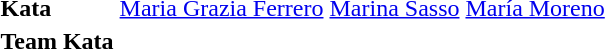<table>
<tr>
<td><strong>Kata</strong></td>
<td> <a href='#'>Maria Grazia Ferrero</a></td>
<td> <a href='#'>Marina Sasso</a></td>
<td> <a href='#'>María Moreno</a></td>
</tr>
<tr>
<td><strong>Team Kata</strong></td>
<td></td>
<td></td>
<td></td>
</tr>
</table>
